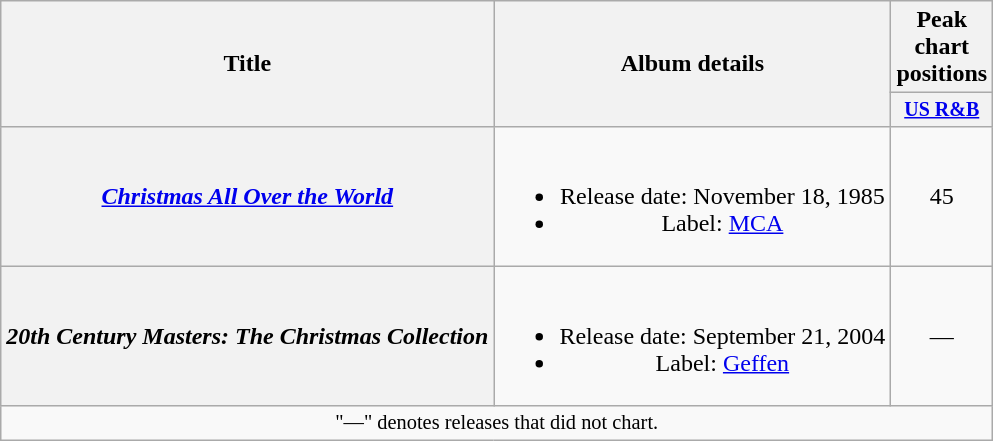<table class="wikitable plainrowheaders" style="text-align:center;">
<tr>
<th rowspan="2">Title</th>
<th rowspan="2">Album details</th>
<th colspan="1">Peak chart positions</th>
</tr>
<tr style="font-size:smaller;">
<th width="30"><a href='#'>US R&B</a><br></th>
</tr>
<tr>
<th scope="row"><em><a href='#'>Christmas All Over the World</a></em></th>
<td><br><ul><li>Release date: November 18, 1985</li><li>Label: <a href='#'>MCA</a></li></ul></td>
<td>45</td>
</tr>
<tr>
<th scope="row"><em>20th Century Masters: The Christmas Collection</em></th>
<td><br><ul><li>Release date: September 21, 2004</li><li>Label: <a href='#'>Geffen</a></li></ul></td>
<td>—</td>
</tr>
<tr>
<td colspan="11" style="text-align:center; font-size:85%">"—" denotes releases that did not chart.</td>
</tr>
</table>
